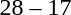<table style="text-align:center">
<tr>
<th width=200></th>
<th width=100></th>
<th width=200></th>
</tr>
<tr>
<td align=right><strong></strong></td>
<td>28 – 17</td>
<td align=left></td>
</tr>
</table>
